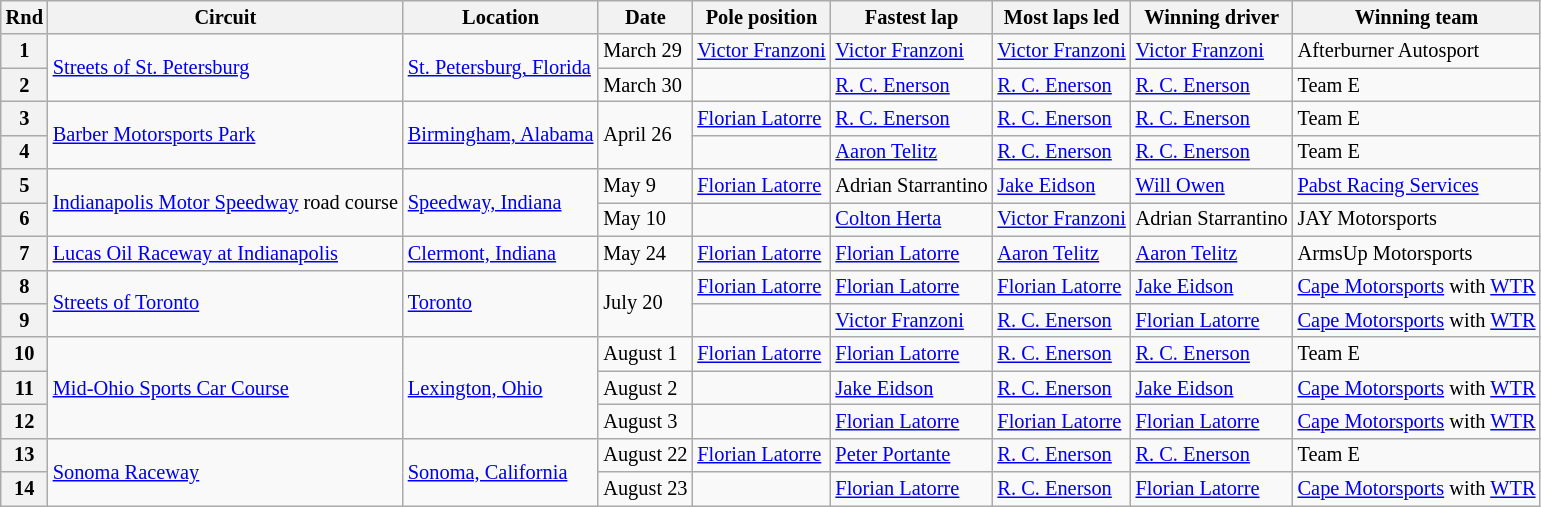<table class="wikitable" style="font-size: 85%;">
<tr>
<th Round>Rnd</th>
<th>Circuit</th>
<th>Location</th>
<th>Date</th>
<th>Pole position</th>
<th>Fastest lap</th>
<th>Most laps led</th>
<th>Winning driver</th>
<th>Winning team</th>
</tr>
<tr>
<th>1</th>
<td rowspan=2><a href='#'>Streets of St. Petersburg</a></td>
<td rowspan=2><a href='#'>St. Petersburg, Florida</a></td>
<td>March 29</td>
<td> <a href='#'>Victor Franzoni</a></td>
<td> <a href='#'>Victor Franzoni</a></td>
<td> <a href='#'>Victor Franzoni</a></td>
<td> <a href='#'>Victor Franzoni</a></td>
<td>Afterburner Autosport</td>
</tr>
<tr>
<th>2</th>
<td>March 30</td>
<td></td>
<td> <a href='#'>R. C. Enerson</a></td>
<td> <a href='#'>R. C. Enerson</a></td>
<td> <a href='#'>R. C. Enerson</a></td>
<td>Team E</td>
</tr>
<tr>
<th>3</th>
<td rowspan=2><a href='#'>Barber Motorsports Park</a></td>
<td rowspan=2><a href='#'>Birmingham, Alabama</a></td>
<td rowspan=2>April 26</td>
<td> <a href='#'>Florian Latorre</a></td>
<td> <a href='#'>R. C. Enerson</a></td>
<td> <a href='#'>R. C. Enerson</a></td>
<td> <a href='#'>R. C. Enerson</a></td>
<td>Team E</td>
</tr>
<tr>
<th>4</th>
<td></td>
<td> <a href='#'>Aaron Telitz</a></td>
<td> <a href='#'>R. C. Enerson</a></td>
<td> <a href='#'>R. C. Enerson</a></td>
<td>Team E</td>
</tr>
<tr>
<th>5</th>
<td rowspan=2><a href='#'>Indianapolis Motor Speedway</a> road course</td>
<td rowspan=2><a href='#'>Speedway, Indiana</a></td>
<td>May 9</td>
<td> <a href='#'>Florian Latorre</a></td>
<td> Adrian Starrantino</td>
<td> <a href='#'>Jake Eidson</a></td>
<td> <a href='#'>Will Owen</a></td>
<td><a href='#'>Pabst Racing Services</a></td>
</tr>
<tr>
<th>6</th>
<td>May 10</td>
<td></td>
<td> <a href='#'>Colton Herta</a></td>
<td> <a href='#'>Victor Franzoni</a></td>
<td> Adrian Starrantino</td>
<td>JAY Motorsports</td>
</tr>
<tr>
<th>7</th>
<td><a href='#'>Lucas Oil Raceway at Indianapolis</a></td>
<td><a href='#'>Clermont, Indiana</a></td>
<td>May 24</td>
<td> <a href='#'>Florian Latorre</a></td>
<td> <a href='#'>Florian Latorre</a></td>
<td> <a href='#'>Aaron Telitz</a></td>
<td> <a href='#'>Aaron Telitz</a></td>
<td>ArmsUp Motorsports</td>
</tr>
<tr>
<th>8</th>
<td rowspan=2><a href='#'>Streets of Toronto</a></td>
<td rowspan=2><a href='#'>Toronto</a></td>
<td rowspan=2>July 20</td>
<td> <a href='#'>Florian Latorre</a></td>
<td> <a href='#'>Florian Latorre</a></td>
<td> <a href='#'>Florian Latorre</a></td>
<td> <a href='#'>Jake Eidson</a></td>
<td><a href='#'>Cape Motorsports</a> with <a href='#'>WTR</a></td>
</tr>
<tr>
<th>9</th>
<td></td>
<td> <a href='#'>Victor Franzoni</a></td>
<td> <a href='#'>R. C. Enerson</a></td>
<td> <a href='#'>Florian Latorre</a></td>
<td><a href='#'>Cape Motorsports</a> with <a href='#'>WTR</a></td>
</tr>
<tr>
<th>10</th>
<td rowspan=3><a href='#'>Mid-Ohio Sports Car Course</a></td>
<td rowspan=3><a href='#'>Lexington, Ohio</a></td>
<td>August 1</td>
<td> <a href='#'>Florian Latorre</a></td>
<td> <a href='#'>Florian Latorre</a></td>
<td> <a href='#'>R. C. Enerson</a></td>
<td> <a href='#'>R. C. Enerson</a></td>
<td>Team E</td>
</tr>
<tr>
<th>11</th>
<td>August 2</td>
<td></td>
<td> <a href='#'>Jake Eidson</a></td>
<td> <a href='#'>R. C. Enerson</a></td>
<td> <a href='#'>Jake Eidson</a></td>
<td><a href='#'>Cape Motorsports</a> with <a href='#'>WTR</a></td>
</tr>
<tr>
<th>12</th>
<td>August 3</td>
<td></td>
<td> <a href='#'>Florian Latorre</a></td>
<td> <a href='#'>Florian Latorre</a></td>
<td> <a href='#'>Florian Latorre</a></td>
<td><a href='#'>Cape Motorsports</a> with <a href='#'>WTR</a></td>
</tr>
<tr>
<th>13</th>
<td rowspan=2><a href='#'>Sonoma Raceway</a></td>
<td rowspan=2><a href='#'>Sonoma, California</a></td>
<td>August 22</td>
<td> <a href='#'>Florian Latorre</a></td>
<td> <a href='#'>Peter Portante</a></td>
<td> <a href='#'>R. C. Enerson</a></td>
<td> <a href='#'>R. C. Enerson</a></td>
<td>Team E</td>
</tr>
<tr>
<th>14</th>
<td>August 23</td>
<td></td>
<td> <a href='#'>Florian Latorre</a></td>
<td> <a href='#'>R. C. Enerson</a></td>
<td> <a href='#'>Florian Latorre</a></td>
<td><a href='#'>Cape Motorsports</a> with <a href='#'>WTR</a></td>
</tr>
</table>
